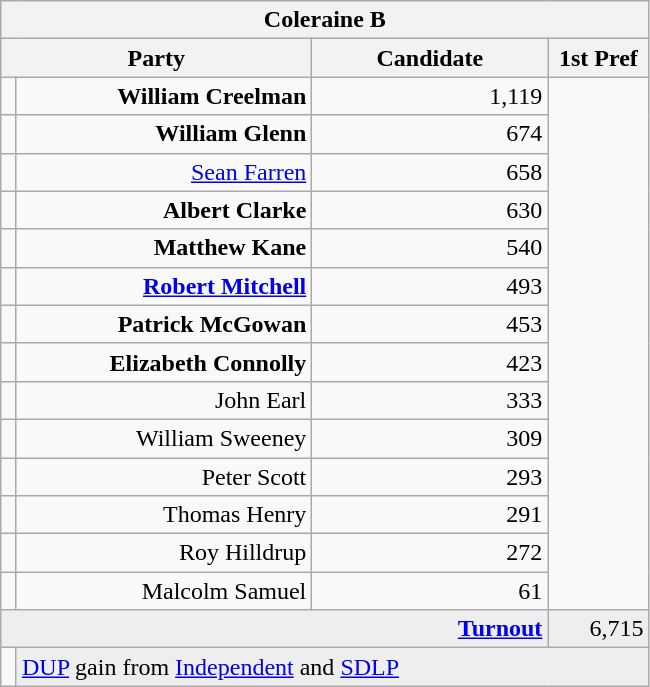<table class="wikitable">
<tr>
<th colspan="4" align="center">Coleraine B</th>
</tr>
<tr>
<th colspan="2" align="center" width=200>Party</th>
<th width=150>Candidate</th>
<th width=60>1st Pref</th>
</tr>
<tr>
<td></td>
<td align="right"><strong>William Creelman</strong></td>
<td align="right">1,119</td>
</tr>
<tr>
<td></td>
<td align="right"><strong>William Glenn</strong></td>
<td align="right">674</td>
</tr>
<tr>
<td></td>
<td align="right"><a href='#'>Sean Farren</a></td>
<td align="right">658</td>
</tr>
<tr>
<td></td>
<td align="right"><strong>Albert Clarke</strong></td>
<td align="right">630</td>
</tr>
<tr>
<td></td>
<td align="right"><strong>Matthew Kane</strong></td>
<td align="right">540</td>
</tr>
<tr>
<td></td>
<td align="right"><strong><a href='#'>Robert Mitchell</a></strong></td>
<td align="right">493</td>
</tr>
<tr>
<td></td>
<td align="right"><strong>Patrick McGowan</strong></td>
<td align="right">453</td>
</tr>
<tr>
<td></td>
<td align="right"><strong>Elizabeth Connolly</strong></td>
<td align="right">423</td>
</tr>
<tr>
<td></td>
<td align="right">John Earl</td>
<td align="right">333</td>
</tr>
<tr>
<td></td>
<td align="right">William Sweeney</td>
<td align="right">309</td>
</tr>
<tr>
<td></td>
<td align="right">Peter Scott</td>
<td align="right">293</td>
</tr>
<tr>
<td></td>
<td align="right">Thomas Henry</td>
<td align="right">291</td>
</tr>
<tr>
<td></td>
<td align="right">Roy Hilldrup</td>
<td align="right">272</td>
</tr>
<tr>
<td></td>
<td align="right">Malcolm Samuel</td>
<td align="right">61</td>
</tr>
<tr bgcolor="EEEEEE">
<td colspan=3 align="right"><strong><a href='#'>Turnout</a></strong></td>
<td align="right">6,715</td>
</tr>
<tr>
<td bgcolor=></td>
<td colspan=3 bgcolor="EEEEEE"><a href='#'>DUP</a> gain from <a href='#'>Independent</a> and <a href='#'>SDLP</a></td>
</tr>
</table>
